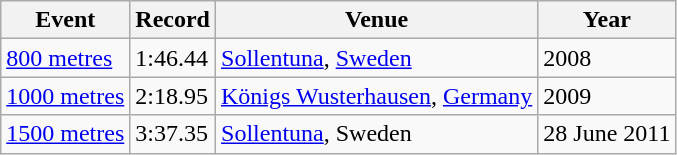<table class=wikitable>
<tr>
<th>Event</th>
<th>Record</th>
<th>Venue</th>
<th>Year</th>
</tr>
<tr>
<td><a href='#'>800 metres</a></td>
<td>1:46.44</td>
<td><a href='#'>Sollentuna</a>, <a href='#'>Sweden</a></td>
<td>2008</td>
</tr>
<tr>
<td><a href='#'>1000 metres</a></td>
<td>2:18.95</td>
<td><a href='#'>Königs Wusterhausen</a>, <a href='#'>Germany</a></td>
<td>2009</td>
</tr>
<tr>
<td><a href='#'>1500 metres</a></td>
<td>3:37.35</td>
<td><a href='#'>Sollentuna</a>, Sweden</td>
<td>28 June 2011</td>
</tr>
</table>
